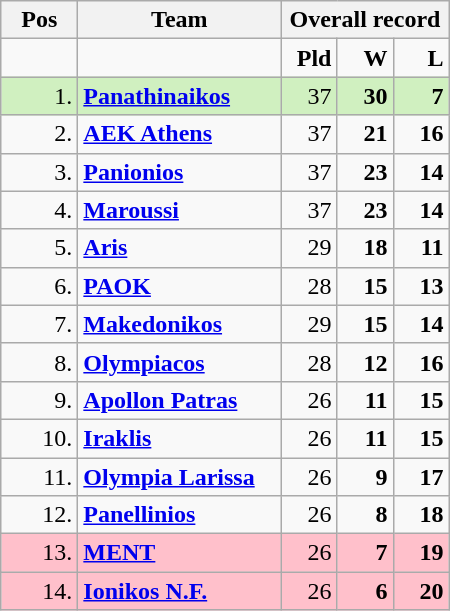<table class="wikitable" style="text-align: right;">
<tr>
<th width="44">Pos</th>
<th width="128">Team</th>
<th colspan=3>Overall record</th>
</tr>
<tr>
<td></td>
<td></td>
<td width="30"><strong>Pld</strong></td>
<td width="30"><strong>W</strong></td>
<td width="30"><strong>L</strong></td>
</tr>
<tr bgcolor="D0F0C0">
<td>1.</td>
<td align="left"><strong><a href='#'>Panathinaikos</a></strong></td>
<td>37</td>
<td><strong>30</strong></td>
<td><strong>7</strong></td>
</tr>
<tr>
<td>2.</td>
<td align="left"><strong><a href='#'>AEK Athens</a></strong></td>
<td>37</td>
<td><strong>21</strong></td>
<td><strong>16</strong></td>
</tr>
<tr>
<td>3.</td>
<td align="left"><strong><a href='#'>Panionios</a></strong></td>
<td>37</td>
<td><strong>23</strong></td>
<td><strong>14</strong></td>
</tr>
<tr>
<td>4.</td>
<td align="left"><strong><a href='#'>Maroussi</a></strong></td>
<td>37</td>
<td><strong>23</strong></td>
<td><strong>14</strong></td>
</tr>
<tr>
<td>5.</td>
<td align="left"><strong><a href='#'>Aris</a></strong></td>
<td>29</td>
<td><strong>18</strong></td>
<td><strong>11</strong></td>
</tr>
<tr>
<td>6.</td>
<td align="left"><strong><a href='#'>PAOK</a></strong></td>
<td>28</td>
<td><strong>15</strong></td>
<td><strong>13</strong></td>
</tr>
<tr>
<td>7.</td>
<td align="left"><strong><a href='#'>Makedonikos</a></strong></td>
<td>29</td>
<td><strong>15</strong></td>
<td><strong>14</strong></td>
</tr>
<tr>
<td>8.</td>
<td align="left"><strong><a href='#'>Olympiacos</a></strong></td>
<td>28</td>
<td><strong>12</strong></td>
<td><strong>16</strong></td>
</tr>
<tr>
<td>9.</td>
<td align="left"><strong><a href='#'>Apollon Patras</a></strong></td>
<td>26</td>
<td><strong>11</strong></td>
<td><strong>15</strong></td>
</tr>
<tr>
<td>10.</td>
<td align="left"><strong><a href='#'>Iraklis</a></strong></td>
<td>26</td>
<td><strong>11</strong></td>
<td><strong>15</strong></td>
</tr>
<tr>
<td>11.</td>
<td align="left"><strong><a href='#'>Olympia Larissa</a></strong></td>
<td>26</td>
<td><strong>9</strong></td>
<td><strong>17</strong></td>
</tr>
<tr>
<td>12.</td>
<td align="left"><strong><a href='#'>Panellinios</a></strong></td>
<td>26</td>
<td><strong>8</strong></td>
<td><strong>18</strong></td>
</tr>
<tr bgcolor="ffc0cb">
<td>13.</td>
<td align="left"><strong><a href='#'>MENT</a></strong></td>
<td>26</td>
<td><strong>7</strong></td>
<td><strong>19</strong></td>
</tr>
<tr bgcolor="ffc0cb">
<td>14.</td>
<td align="left"><strong><a href='#'>Ionikos N.F.</a></strong></td>
<td>26</td>
<td><strong>6</strong></td>
<td><strong>20</strong></td>
</tr>
</table>
